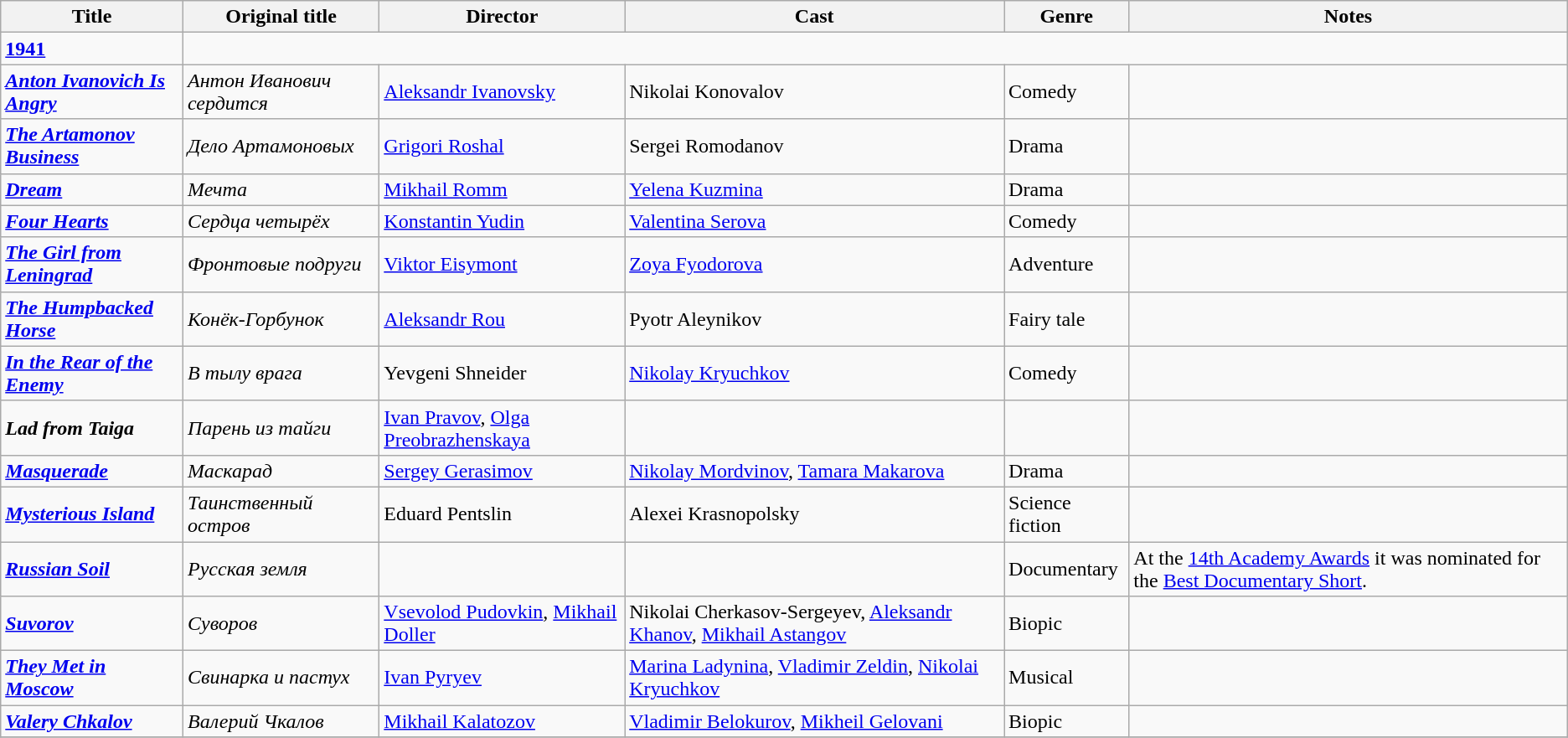<table class="wikitable">
<tr>
<th>Title</th>
<th>Original title</th>
<th>Director</th>
<th>Cast</th>
<th>Genre</th>
<th>Notes</th>
</tr>
<tr>
<td><strong><a href='#'>1941</a></strong></td>
</tr>
<tr>
<td><strong><em><a href='#'>Anton Ivanovich Is Angry</a></em></strong></td>
<td><em>Антон Иванович сердится</em></td>
<td><a href='#'>Aleksandr Ivanovsky</a></td>
<td>Nikolai Konovalov</td>
<td>Comedy</td>
<td></td>
</tr>
<tr>
<td><strong><em><a href='#'>The Artamonov Business</a></em></strong></td>
<td><em>Дело Артамоновых</em></td>
<td><a href='#'>Grigori Roshal</a></td>
<td>Sergei Romodanov</td>
<td>Drama</td>
<td></td>
</tr>
<tr>
<td><strong><em><a href='#'>Dream</a></em></strong></td>
<td><em>Мечта</em></td>
<td><a href='#'>Mikhail Romm</a></td>
<td><a href='#'>Yelena Kuzmina</a></td>
<td>Drama</td>
<td></td>
</tr>
<tr>
<td><strong><em><a href='#'>Four Hearts</a></em></strong></td>
<td><em>Сердца четырёх</em></td>
<td><a href='#'>Konstantin Yudin</a></td>
<td><a href='#'>Valentina Serova</a></td>
<td>Comedy</td>
<td></td>
</tr>
<tr>
<td><strong><em><a href='#'>The Girl from Leningrad</a></em></strong></td>
<td><em>Фронтовые подруги</em></td>
<td><a href='#'>Viktor Eisymont</a></td>
<td><a href='#'>Zoya Fyodorova</a></td>
<td>Adventure</td>
<td></td>
</tr>
<tr>
<td><strong><em><a href='#'>The Humpbacked Horse</a></em></strong></td>
<td><em>Конёк-Горбунок</em></td>
<td><a href='#'>Aleksandr Rou</a></td>
<td>Pyotr Aleynikov</td>
<td>Fairy tale</td>
<td></td>
</tr>
<tr>
<td><strong><em><a href='#'>In the Rear of the Enemy</a></em></strong></td>
<td><em>В тылу врага</em></td>
<td>Yevgeni Shneider</td>
<td><a href='#'>Nikolay Kryuchkov</a></td>
<td>Comedy</td>
<td></td>
</tr>
<tr>
<td><strong><em>Lad from Taiga</em></strong></td>
<td><em>Парень из тайги</em></td>
<td><a href='#'>Ivan Pravov</a>, <a href='#'>Olga Preobrazhenskaya</a></td>
<td></td>
<td></td>
<td></td>
</tr>
<tr>
<td><strong><em><a href='#'>Masquerade</a></em></strong></td>
<td><em>Маскарад</em></td>
<td><a href='#'>Sergey Gerasimov</a></td>
<td><a href='#'>Nikolay Mordvinov</a>, <a href='#'>Tamara Makarova</a></td>
<td>Drama</td>
<td></td>
</tr>
<tr>
<td><strong><em><a href='#'>Mysterious Island</a></em></strong></td>
<td><em>Таинственный остров</em></td>
<td>Eduard Pentslin</td>
<td>Alexei Krasnopolsky</td>
<td>Science fiction</td>
<td></td>
</tr>
<tr>
<td><strong><em><a href='#'>Russian Soil</a></em></strong></td>
<td><em>Русская земля</em></td>
<td></td>
<td></td>
<td>Documentary</td>
<td>At the <a href='#'>14th Academy Awards</a> it was nominated for the <a href='#'>Best Documentary Short</a>.</td>
</tr>
<tr>
<td><strong><em><a href='#'>Suvorov</a></em></strong></td>
<td><em>Суворов</em></td>
<td><a href='#'>Vsevolod Pudovkin</a>, <a href='#'>Mikhail Doller</a></td>
<td>Nikolai Cherkasov-Sergeyev, <a href='#'>Aleksandr Khanov</a>, <a href='#'>Mikhail Astangov</a></td>
<td>Biopic</td>
<td></td>
</tr>
<tr>
<td><strong><em><a href='#'>They Met in Moscow</a></em></strong></td>
<td><em>Свинарка и пастух</em></td>
<td><a href='#'>Ivan Pyryev</a></td>
<td><a href='#'>Marina Ladynina</a>, <a href='#'>Vladimir Zeldin</a>, <a href='#'>Nikolai Kryuchkov</a></td>
<td>Musical</td>
<td></td>
</tr>
<tr>
<td><strong><em><a href='#'>Valery Chkalov</a></em></strong></td>
<td><em>Валерий Чкалов</em></td>
<td><a href='#'>Mikhail Kalatozov</a></td>
<td><a href='#'>Vladimir Belokurov</a>, <a href='#'>Mikheil Gelovani</a></td>
<td>Biopic</td>
<td></td>
</tr>
<tr>
</tr>
</table>
